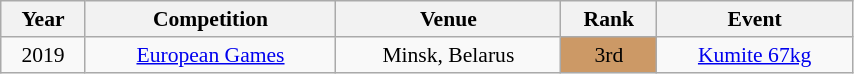<table class="wikitable sortable" width=45% style="font-size:90%; text-align:center;">
<tr>
<th>Year</th>
<th>Competition</th>
<th>Venue</th>
<th>Rank</th>
<th>Event</th>
</tr>
<tr>
<td>2019</td>
<td><a href='#'>European Games</a></td>
<td>Minsk, Belarus</td>
<td bgcolor="cc9966">3rd</td>
<td><a href='#'>Kumite 67kg</a></td>
</tr>
</table>
